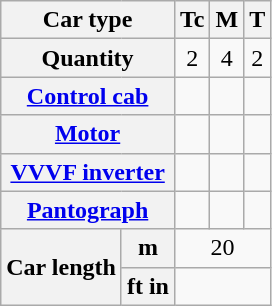<table class="wikitable" style="text-align:center">
<tr>
<th colspan="2">Car type</th>
<th>Tc</th>
<th>M</th>
<th>T</th>
</tr>
<tr>
<th colspan="2">Quantity</th>
<td>2</td>
<td>4</td>
<td>2</td>
</tr>
<tr>
<th colspan="2"><a href='#'>Control cab</a></th>
<td></td>
<td></td>
<td></td>
</tr>
<tr>
<th colspan="2"><a href='#'>Motor</a></th>
<td></td>
<td></td>
<td></td>
</tr>
<tr>
<th colspan="2"><a href='#'>VVVF inverter</a></th>
<td></td>
<td></td>
<td></td>
</tr>
<tr>
<th colspan="2"><a href='#'>Pantograph</a></th>
<td></td>
<td></td>
<td></td>
</tr>
<tr>
<th rowspan="2">Car length</th>
<th>m</th>
<td colspan="3">20</td>
</tr>
<tr>
<th>ft in</th>
<td colspan="3"></td>
</tr>
</table>
